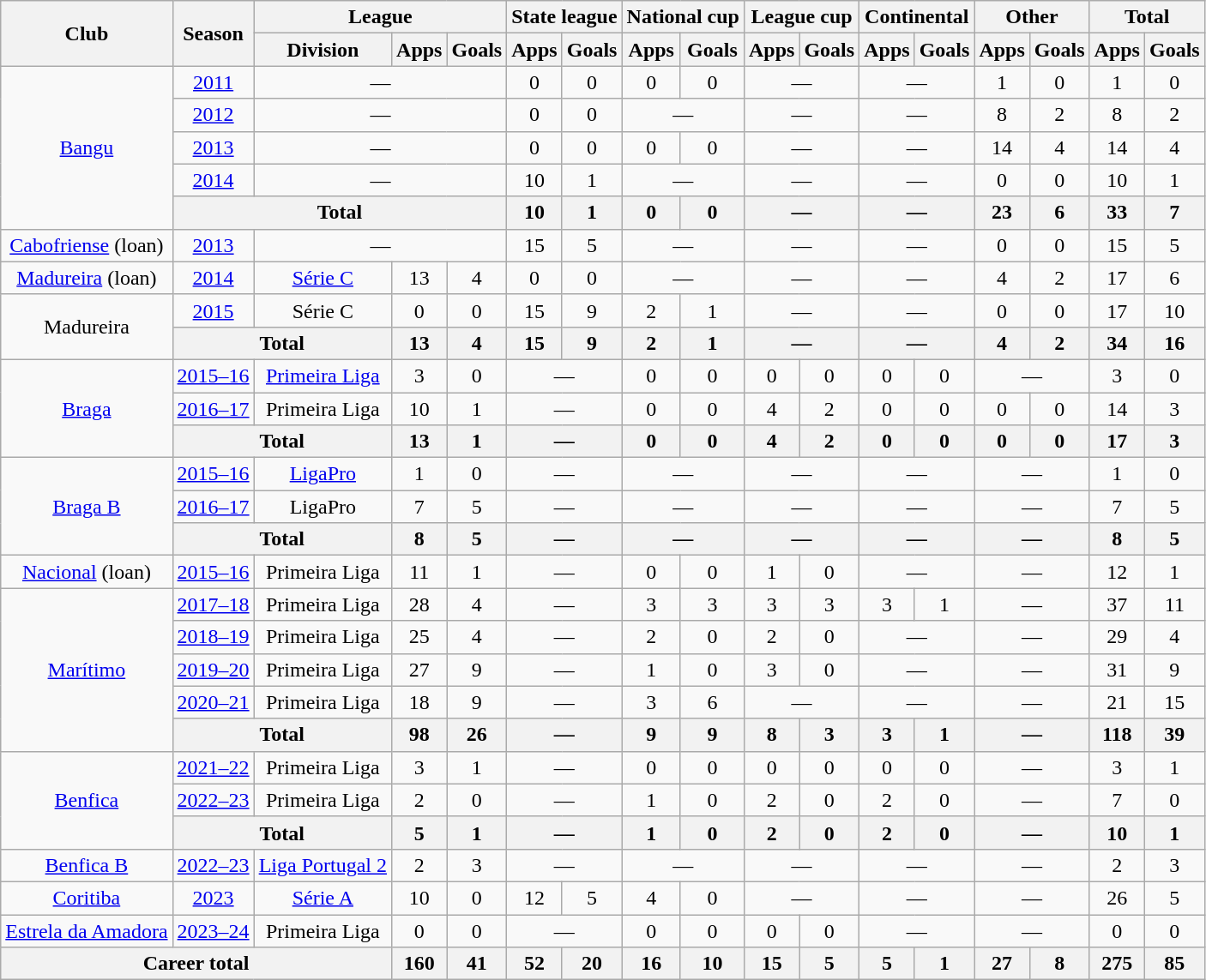<table class="wikitable" style="text-align: center">
<tr>
<th rowspan="2">Club</th>
<th rowspan="2">Season</th>
<th colspan="3">League</th>
<th colspan="2">State league</th>
<th colspan="2">National cup</th>
<th colspan="2">League cup</th>
<th colspan="2">Continental</th>
<th colspan="2">Other</th>
<th colspan="2">Total</th>
</tr>
<tr>
<th>Division</th>
<th>Apps</th>
<th>Goals</th>
<th>Apps</th>
<th>Goals</th>
<th>Apps</th>
<th>Goals</th>
<th>Apps</th>
<th>Goals</th>
<th>Apps</th>
<th>Goals</th>
<th>Apps</th>
<th>Goals</th>
<th>Apps</th>
<th>Goals</th>
</tr>
<tr>
<td rowspan="5"><a href='#'>Bangu</a></td>
<td><a href='#'>2011</a></td>
<td colspan="3">—</td>
<td>0</td>
<td>0</td>
<td>0</td>
<td>0</td>
<td colspan="2">—</td>
<td colspan="2">—</td>
<td>1</td>
<td>0</td>
<td>1</td>
<td>0</td>
</tr>
<tr>
<td><a href='#'>2012</a></td>
<td colspan="3">—</td>
<td>0</td>
<td>0</td>
<td colspan="2">—</td>
<td colspan="2">—</td>
<td colspan="2">—</td>
<td>8</td>
<td>2</td>
<td>8</td>
<td>2</td>
</tr>
<tr>
<td><a href='#'>2013</a></td>
<td colspan="3">—</td>
<td>0</td>
<td>0</td>
<td>0</td>
<td>0</td>
<td colspan="2">—</td>
<td colspan="2">—</td>
<td>14</td>
<td>4</td>
<td>14</td>
<td>4</td>
</tr>
<tr>
<td><a href='#'>2014</a></td>
<td colspan="3">—</td>
<td>10</td>
<td>1</td>
<td colspan="2">—</td>
<td colspan="2">—</td>
<td colspan="2">—</td>
<td>0</td>
<td>0</td>
<td>10</td>
<td>1</td>
</tr>
<tr>
<th colspan="4">Total</th>
<th>10</th>
<th>1</th>
<th>0</th>
<th>0</th>
<th colspan="2">—</th>
<th colspan="2">—</th>
<th>23</th>
<th>6</th>
<th>33</th>
<th>7</th>
</tr>
<tr>
<td><a href='#'>Cabofriense</a> (loan)</td>
<td><a href='#'>2013</a></td>
<td colspan="3">—</td>
<td>15</td>
<td>5</td>
<td colspan="2">—</td>
<td colspan="2">—</td>
<td colspan="2">—</td>
<td>0</td>
<td>0</td>
<td>15</td>
<td>5</td>
</tr>
<tr>
<td><a href='#'>Madureira</a> (loan)</td>
<td><a href='#'>2014</a></td>
<td><a href='#'>Série C</a></td>
<td>13</td>
<td>4</td>
<td>0</td>
<td>0</td>
<td colspan="2">—</td>
<td colspan="2">—</td>
<td colspan="2">—</td>
<td>4</td>
<td>2</td>
<td>17</td>
<td>6</td>
</tr>
<tr>
<td rowspan="2">Madureira</td>
<td><a href='#'>2015</a></td>
<td>Série C</td>
<td>0</td>
<td>0</td>
<td>15</td>
<td>9</td>
<td>2</td>
<td>1</td>
<td colspan="2">—</td>
<td colspan="2">—</td>
<td>0</td>
<td>0</td>
<td>17</td>
<td>10</td>
</tr>
<tr>
<th colspan="2">Total</th>
<th>13</th>
<th>4</th>
<th>15</th>
<th>9</th>
<th>2</th>
<th>1</th>
<th colspan="2">—</th>
<th colspan="2">—</th>
<th>4</th>
<th>2</th>
<th>34</th>
<th>16</th>
</tr>
<tr>
<td rowspan="3"><a href='#'>Braga</a></td>
<td><a href='#'>2015–16</a></td>
<td><a href='#'>Primeira Liga</a></td>
<td>3</td>
<td>0</td>
<td colspan="2">—</td>
<td>0</td>
<td>0</td>
<td>0</td>
<td>0</td>
<td>0</td>
<td>0</td>
<td colspan="2">—</td>
<td>3</td>
<td>0</td>
</tr>
<tr>
<td><a href='#'>2016–17</a></td>
<td>Primeira Liga</td>
<td>10</td>
<td>1</td>
<td colspan="2">—</td>
<td>0</td>
<td>0</td>
<td>4</td>
<td>2</td>
<td>0</td>
<td>0</td>
<td>0</td>
<td>0</td>
<td>14</td>
<td>3</td>
</tr>
<tr>
<th colspan="2">Total</th>
<th>13</th>
<th>1</th>
<th colspan="2">—</th>
<th>0</th>
<th>0</th>
<th>4</th>
<th>2</th>
<th>0</th>
<th>0</th>
<th>0</th>
<th>0</th>
<th>17</th>
<th>3</th>
</tr>
<tr>
<td rowspan="3"><a href='#'>Braga B</a></td>
<td><a href='#'>2015–16</a></td>
<td><a href='#'>LigaPro</a></td>
<td>1</td>
<td>0</td>
<td colspan="2">—</td>
<td colspan="2">—</td>
<td colspan="2">—</td>
<td colspan="2">—</td>
<td colspan="2">—</td>
<td>1</td>
<td>0</td>
</tr>
<tr>
<td><a href='#'>2016–17</a></td>
<td>LigaPro</td>
<td>7</td>
<td>5</td>
<td colspan="2">—</td>
<td colspan="2">—</td>
<td colspan="2">—</td>
<td colspan="2">—</td>
<td colspan="2">—</td>
<td>7</td>
<td>5</td>
</tr>
<tr>
<th colspan="2">Total</th>
<th>8</th>
<th>5</th>
<th colspan="2">—</th>
<th colspan="2">—</th>
<th colspan="2">—</th>
<th colspan="2">—</th>
<th colspan="2">—</th>
<th>8</th>
<th>5</th>
</tr>
<tr>
<td><a href='#'>Nacional</a> (loan)</td>
<td><a href='#'>2015–16</a></td>
<td>Primeira Liga</td>
<td>11</td>
<td>1</td>
<td colspan="2">—</td>
<td>0</td>
<td>0</td>
<td>1</td>
<td>0</td>
<td colspan="2">—</td>
<td colspan="2">—</td>
<td>12</td>
<td>1</td>
</tr>
<tr>
<td rowspan="5"><a href='#'>Marítimo</a></td>
<td><a href='#'>2017–18</a></td>
<td>Primeira Liga</td>
<td>28</td>
<td>4</td>
<td colspan="2">—</td>
<td>3</td>
<td>3</td>
<td>3</td>
<td>3</td>
<td>3</td>
<td>1</td>
<td colspan="2">—</td>
<td>37</td>
<td>11</td>
</tr>
<tr>
<td><a href='#'>2018–19</a></td>
<td>Primeira Liga</td>
<td>25</td>
<td>4</td>
<td colspan="2">—</td>
<td>2</td>
<td>0</td>
<td>2</td>
<td>0</td>
<td colspan="2">—</td>
<td colspan="2">—</td>
<td>29</td>
<td>4</td>
</tr>
<tr>
<td><a href='#'>2019–20</a></td>
<td>Primeira Liga</td>
<td>27</td>
<td>9</td>
<td colspan="2">—</td>
<td>1</td>
<td>0</td>
<td>3</td>
<td>0</td>
<td colspan="2">—</td>
<td colspan="2">—</td>
<td>31</td>
<td>9</td>
</tr>
<tr>
<td><a href='#'>2020–21</a></td>
<td>Primeira Liga</td>
<td>18</td>
<td>9</td>
<td colspan="2">—</td>
<td>3</td>
<td>6</td>
<td colspan="2">—</td>
<td colspan="2">—</td>
<td colspan="2">—</td>
<td>21</td>
<td>15</td>
</tr>
<tr>
<th colspan="2">Total</th>
<th>98</th>
<th>26</th>
<th colspan="2">—</th>
<th>9</th>
<th>9</th>
<th>8</th>
<th>3</th>
<th>3</th>
<th>1</th>
<th colspan="2">—</th>
<th>118</th>
<th>39</th>
</tr>
<tr>
<td rowspan="3"><a href='#'>Benfica</a></td>
<td><a href='#'>2021–22</a></td>
<td>Primeira Liga</td>
<td>3</td>
<td>1</td>
<td colspan="2">—</td>
<td>0</td>
<td>0</td>
<td>0</td>
<td>0</td>
<td>0</td>
<td>0</td>
<td colspan="2">—</td>
<td>3</td>
<td>1</td>
</tr>
<tr>
<td><a href='#'>2022–23</a></td>
<td>Primeira Liga</td>
<td>2</td>
<td>0</td>
<td colspan="2">—</td>
<td>1</td>
<td>0</td>
<td>2</td>
<td>0</td>
<td>2</td>
<td>0</td>
<td colspan="2">—</td>
<td>7</td>
<td>0</td>
</tr>
<tr>
<th colspan="2">Total</th>
<th>5</th>
<th>1</th>
<th colspan="2">—</th>
<th>1</th>
<th>0</th>
<th>2</th>
<th>0</th>
<th>2</th>
<th>0</th>
<th colspan="2">—</th>
<th>10</th>
<th>1</th>
</tr>
<tr>
<td><a href='#'>Benfica B</a></td>
<td><a href='#'>2022–23</a></td>
<td><a href='#'>Liga Portugal 2</a></td>
<td>2</td>
<td>3</td>
<td colspan="2">—</td>
<td colspan="2">—</td>
<td colspan="2">—</td>
<td colspan="2">—</td>
<td colspan="2">—</td>
<td>2</td>
<td>3</td>
</tr>
<tr>
<td><a href='#'>Coritiba</a></td>
<td><a href='#'>2023</a></td>
<td><a href='#'>Série A</a></td>
<td>10</td>
<td>0</td>
<td>12</td>
<td>5</td>
<td>4</td>
<td>0</td>
<td colspan="2">—</td>
<td colspan="2">—</td>
<td colspan="2">—</td>
<td>26</td>
<td>5</td>
</tr>
<tr>
<td><a href='#'>Estrela da Amadora</a></td>
<td><a href='#'>2023–24</a></td>
<td>Primeira Liga</td>
<td>0</td>
<td>0</td>
<td colspan="2">—</td>
<td>0</td>
<td>0</td>
<td>0</td>
<td>0</td>
<td colspan="2">—</td>
<td colspan="2">—</td>
<td>0</td>
<td>0</td>
</tr>
<tr>
<th colspan="3">Career total</th>
<th>160</th>
<th>41</th>
<th>52</th>
<th>20</th>
<th>16</th>
<th>10</th>
<th>15</th>
<th>5</th>
<th>5</th>
<th>1</th>
<th>27</th>
<th>8</th>
<th>275</th>
<th>85</th>
</tr>
</table>
